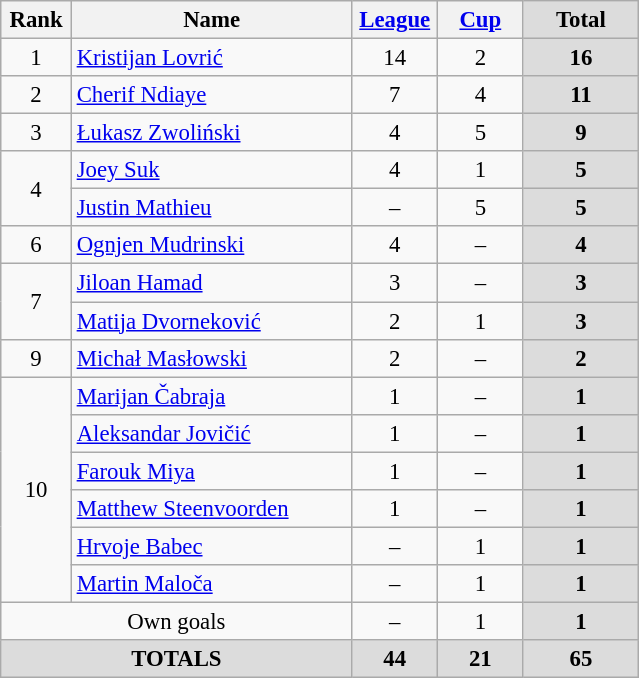<table class="wikitable" style="font-size: 95%; text-align: center;">
<tr>
<th width=40>Rank</th>
<th width=180>Name</th>
<th width=50><a href='#'>League</a></th>
<th width=50><a href='#'>Cup</a></th>
<th width=70 style="background: #DCDCDC">Total</th>
</tr>
<tr>
<td rowspan=1>1</td>
<td style="text-align:left;"> <a href='#'>Kristijan Lovrić</a></td>
<td>14</td>
<td>2</td>
<th style="background: #DCDCDC">16</th>
</tr>
<tr>
<td rowspan=1>2</td>
<td style="text-align:left;"> <a href='#'>Cherif Ndiaye</a></td>
<td>7</td>
<td>4</td>
<th style="background: #DCDCDC">11</th>
</tr>
<tr>
<td rowspan=1>3</td>
<td style="text-align:left;"> <a href='#'>Łukasz Zwoliński</a></td>
<td>4</td>
<td>5</td>
<th style="background: #DCDCDC">9</th>
</tr>
<tr>
<td rowspan=2>4</td>
<td style="text-align:left;"> <a href='#'>Joey Suk</a></td>
<td>4</td>
<td>1</td>
<th style="background: #DCDCDC">5</th>
</tr>
<tr>
<td style="text-align:left;"> <a href='#'>Justin Mathieu</a></td>
<td>–</td>
<td>5</td>
<th style="background: #DCDCDC">5</th>
</tr>
<tr>
<td rowspan=1>6</td>
<td style="text-align:left;"> <a href='#'>Ognjen Mudrinski</a></td>
<td>4</td>
<td>–</td>
<th style="background: #DCDCDC">4</th>
</tr>
<tr>
<td rowspan=2>7</td>
<td style="text-align:left;"> <a href='#'>Jiloan Hamad</a></td>
<td>3</td>
<td>–</td>
<th style="background: #DCDCDC">3</th>
</tr>
<tr>
<td style="text-align:left;"> <a href='#'>Matija Dvorneković</a></td>
<td>2</td>
<td>1</td>
<th style="background: #DCDCDC">3</th>
</tr>
<tr>
<td rowspan=1>9</td>
<td style="text-align:left;"> <a href='#'>Michał Masłowski</a></td>
<td>2</td>
<td>–</td>
<th style="background: #DCDCDC">2</th>
</tr>
<tr>
<td rowspan=6>10</td>
<td style="text-align:left;"> <a href='#'>Marijan Čabraja</a></td>
<td>1</td>
<td>–</td>
<th style="background: #DCDCDC">1</th>
</tr>
<tr>
<td style="text-align:left;"> <a href='#'>Aleksandar Jovičić</a></td>
<td>1</td>
<td>–</td>
<th style="background: #DCDCDC">1</th>
</tr>
<tr>
<td style="text-align:left;"> <a href='#'>Farouk Miya</a></td>
<td>1</td>
<td>–</td>
<th style="background: #DCDCDC">1</th>
</tr>
<tr>
<td style="text-align:left;"> <a href='#'>Matthew Steenvoorden</a></td>
<td>1</td>
<td>–</td>
<th style="background: #DCDCDC">1</th>
</tr>
<tr>
<td style="text-align:left;"> <a href='#'>Hrvoje Babec</a></td>
<td>–</td>
<td>1</td>
<th style="background: #DCDCDC">1</th>
</tr>
<tr>
<td style="text-align:left;"> <a href='#'>Martin Maloča</a></td>
<td>–</td>
<td>1</td>
<th style="background: #DCDCDC">1</th>
</tr>
<tr>
<td colspan=2 style="text-align:center;">Own goals</td>
<td>–</td>
<td>1</td>
<th style="background: #DCDCDC">1</th>
</tr>
<tr>
<th colspan="2" align="center" style="background: #DCDCDC">TOTALS</th>
<th style="background: #DCDCDC">44</th>
<th style="background: #DCDCDC">21</th>
<th style="background: #DCDCDC">65</th>
</tr>
</table>
